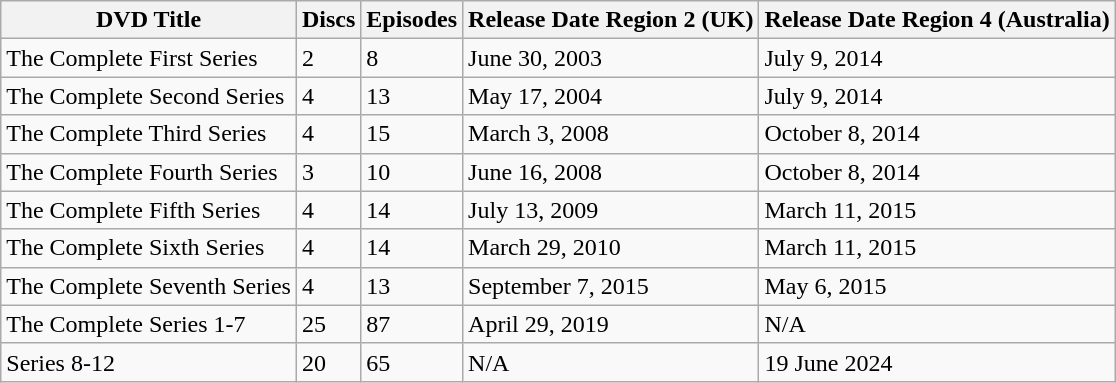<table class="wikitable">
<tr>
<th>DVD Title</th>
<th>Discs</th>
<th>Episodes</th>
<th>Release Date Region 2 (UK)</th>
<th>Release Date Region 4 (Australia)</th>
</tr>
<tr>
<td>The Complete First Series</td>
<td>2</td>
<td>8</td>
<td>June 30, 2003</td>
<td>July 9, 2014</td>
</tr>
<tr>
<td>The Complete Second Series</td>
<td>4</td>
<td>13</td>
<td>May 17, 2004</td>
<td>July 9, 2014</td>
</tr>
<tr>
<td>The Complete Third Series</td>
<td>4</td>
<td>15</td>
<td>March 3, 2008</td>
<td>October 8, 2014</td>
</tr>
<tr>
<td>The Complete Fourth Series</td>
<td>3</td>
<td>10</td>
<td>June 16, 2008</td>
<td>October 8, 2014</td>
</tr>
<tr>
<td>The Complete Fifth Series</td>
<td>4</td>
<td>14</td>
<td>July 13, 2009</td>
<td>March 11, 2015</td>
</tr>
<tr>
<td>The Complete Sixth Series</td>
<td>4</td>
<td>14</td>
<td>March 29, 2010</td>
<td>March 11, 2015</td>
</tr>
<tr>
<td>The Complete Seventh Series</td>
<td>4</td>
<td>13</td>
<td>September 7, 2015</td>
<td>May 6, 2015</td>
</tr>
<tr>
<td>The Complete Series 1-7</td>
<td>25</td>
<td>87</td>
<td>April 29, 2019</td>
<td>N/A</td>
</tr>
<tr>
<td>Series 8-12</td>
<td>20</td>
<td>65</td>
<td>N/A</td>
<td>19 June 2024</td>
</tr>
</table>
